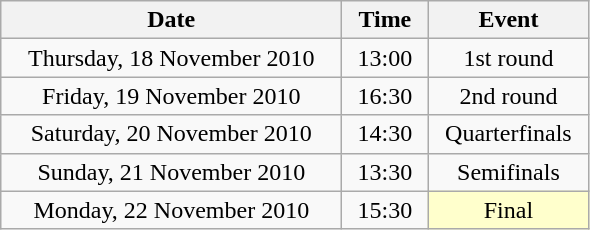<table class = "wikitable" style="text-align:center;">
<tr>
<th width=220>Date</th>
<th width=50>Time</th>
<th width=100>Event</th>
</tr>
<tr>
<td>Thursday, 18 November 2010</td>
<td>13:00</td>
<td>1st round</td>
</tr>
<tr>
<td>Friday, 19 November 2010</td>
<td>16:30</td>
<td>2nd round</td>
</tr>
<tr>
<td>Saturday, 20 November 2010</td>
<td>14:30</td>
<td>Quarterfinals</td>
</tr>
<tr>
<td>Sunday, 21 November 2010</td>
<td>13:30</td>
<td>Semifinals</td>
</tr>
<tr>
<td>Monday, 22 November 2010</td>
<td>15:30</td>
<td bgcolor=ffffcc>Final</td>
</tr>
</table>
